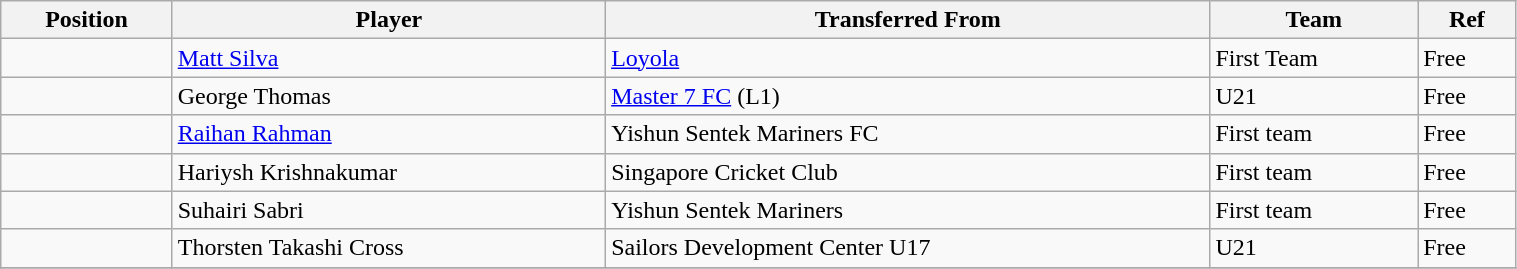<table class="wikitable sortable" style="width:80%; text-align:center; font-size:100%; text-align:left;">
<tr>
<th><strong>Position</strong></th>
<th><strong>Player</strong></th>
<th><strong>Transferred From</strong></th>
<th><strong>Team</strong></th>
<th><strong>Ref</strong></th>
</tr>
<tr>
<td></td>
<td> <a href='#'>Matt Silva</a></td>
<td> <a href='#'>Loyola</a></td>
<td>First Team</td>
<td>Free </td>
</tr>
<tr>
<td></td>
<td> George Thomas</td>
<td> <a href='#'>Master 7 FC</a> (L1)</td>
<td>U21</td>
<td>Free</td>
</tr>
<tr>
<td></td>
<td> <a href='#'>Raihan Rahman</a></td>
<td> Yishun Sentek Mariners FC</td>
<td>First team</td>
<td>Free</td>
</tr>
<tr>
<td></td>
<td> Hariysh Krishnakumar</td>
<td> Singapore Cricket Club</td>
<td>First team</td>
<td>Free</td>
</tr>
<tr>
<td></td>
<td> Suhairi Sabri</td>
<td> Yishun Sentek Mariners</td>
<td>First team</td>
<td>Free</td>
</tr>
<tr>
<td></td>
<td> Thorsten Takashi Cross</td>
<td> Sailors Development Center U17</td>
<td>U21</td>
<td>Free</td>
</tr>
<tr>
</tr>
</table>
